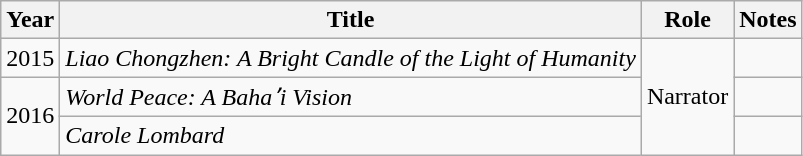<table class="wikitable sortable">
<tr>
<th>Year</th>
<th>Title</th>
<th>Role</th>
<th>Notes</th>
</tr>
<tr>
<td>2015</td>
<td><em>Liao Chongzhen: A Bright Candle of the Light of Humanity</em></td>
<td rowspan="3">Narrator</td>
<td></td>
</tr>
<tr>
<td rowspan="2">2016</td>
<td><em>World Peace: A Bahaʼi Vision</em></td>
<td></td>
</tr>
<tr>
<td><em>Carole Lombard</em></td>
<td></td>
</tr>
</table>
